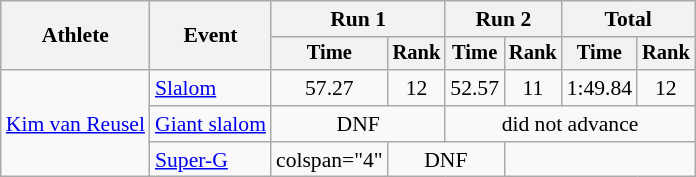<table class="wikitable" style="font-size:90%">
<tr>
<th rowspan=2>Athlete</th>
<th rowspan=2>Event</th>
<th colspan=2>Run 1</th>
<th colspan=2>Run 2</th>
<th colspan=2>Total</th>
</tr>
<tr style="font-size:95%">
<th>Time</th>
<th>Rank</th>
<th>Time</th>
<th>Rank</th>
<th>Time</th>
<th>Rank</th>
</tr>
<tr align=center>
<td align="left" rowspan="3"><a href='#'>Kim van Reusel</a></td>
<td align="left"><a href='#'>Slalom</a></td>
<td>57.27</td>
<td>12</td>
<td>52.57</td>
<td>11</td>
<td>1:49.84</td>
<td>12</td>
</tr>
<tr align=center>
<td align="left"><a href='#'>Giant slalom</a></td>
<td colspan=2>DNF</td>
<td colspan=4>did not advance</td>
</tr>
<tr align=center>
<td align="left"><a href='#'>Super-G</a></td>
<td>colspan="4" </td>
<td colspan=2>DNF</td>
</tr>
</table>
